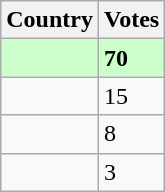<table class="wikitable">
<tr>
<th>Country</th>
<th>Votes</th>
</tr>
<tr style="background:#cfc;">
<td><strong></strong></td>
<td><strong>70</strong></td>
</tr>
<tr>
<td></td>
<td>15</td>
</tr>
<tr>
<td></td>
<td>8</td>
</tr>
<tr>
<td></td>
<td>3</td>
</tr>
</table>
